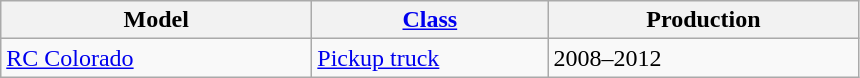<table class="wikitable">
<tr>
<th style="width:200px;">Model</th>
<th style="width:150px;"><a href='#'>Class</a></th>
<th style="width:200px;">Production</th>
</tr>
<tr>
<td valign="top"><a href='#'>RC Colorado</a></td>
<td valign="top"><a href='#'>Pickup truck</a></td>
<td valign="top">2008–2012</td>
</tr>
</table>
